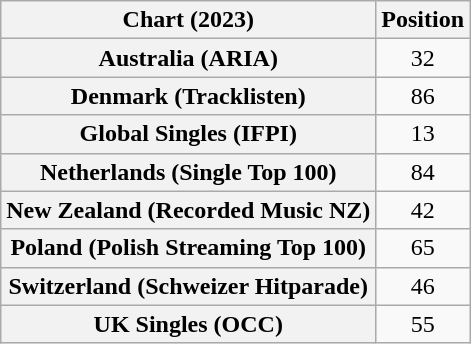<table class="wikitable sortable plainrowheaders" style="text-align:center">
<tr>
<th scope="col">Chart (2023)</th>
<th scope="col">Position</th>
</tr>
<tr>
<th scope="row">Australia (ARIA)</th>
<td>32</td>
</tr>
<tr>
<th scope="row">Denmark (Tracklisten)</th>
<td>86</td>
</tr>
<tr>
<th scope="row">Global Singles (IFPI)</th>
<td>13</td>
</tr>
<tr>
<th scope="row">Netherlands (Single Top 100)</th>
<td>84</td>
</tr>
<tr>
<th scope="row">New Zealand (Recorded Music NZ)</th>
<td>42</td>
</tr>
<tr>
<th scope="row">Poland (Polish Streaming Top 100)</th>
<td>65</td>
</tr>
<tr>
<th scope="row">Switzerland (Schweizer Hitparade)</th>
<td>46</td>
</tr>
<tr>
<th scope="row">UK Singles (OCC)</th>
<td>55</td>
</tr>
</table>
